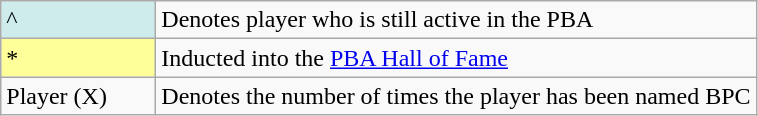<table class="wikitable">
<tr>
<td style="background-color:#CFECEC; border:1px solid #aaaaaa; width:6em">^</td>
<td>Denotes player who is still active in the PBA</td>
</tr>
<tr>
<td style="background-color:#FFFF99; border:1px solid #aaaaaa; width:6em">*</td>
<td>Inducted into the <a href='#'>PBA Hall of Fame</a></td>
</tr>
<tr>
<td>Player (X)</td>
<td>Denotes the number of times the player has been named BPC</td>
</tr>
</table>
